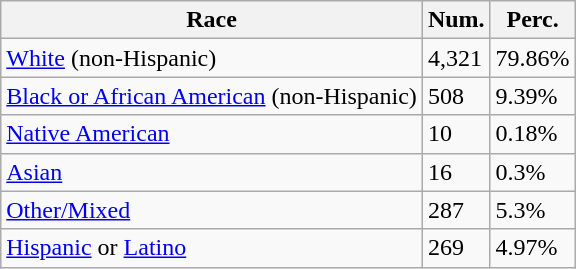<table class="wikitable">
<tr>
<th>Race</th>
<th>Num.</th>
<th>Perc.</th>
</tr>
<tr>
<td><a href='#'>White</a> (non-Hispanic)</td>
<td>4,321</td>
<td>79.86%</td>
</tr>
<tr>
<td><a href='#'>Black or African American</a> (non-Hispanic)</td>
<td>508</td>
<td>9.39%</td>
</tr>
<tr>
<td><a href='#'>Native American</a></td>
<td>10</td>
<td>0.18%</td>
</tr>
<tr>
<td><a href='#'>Asian</a></td>
<td>16</td>
<td>0.3%</td>
</tr>
<tr>
<td><a href='#'>Other/Mixed</a></td>
<td>287</td>
<td>5.3%</td>
</tr>
<tr>
<td><a href='#'>Hispanic</a> or <a href='#'>Latino</a></td>
<td>269</td>
<td>4.97%</td>
</tr>
</table>
